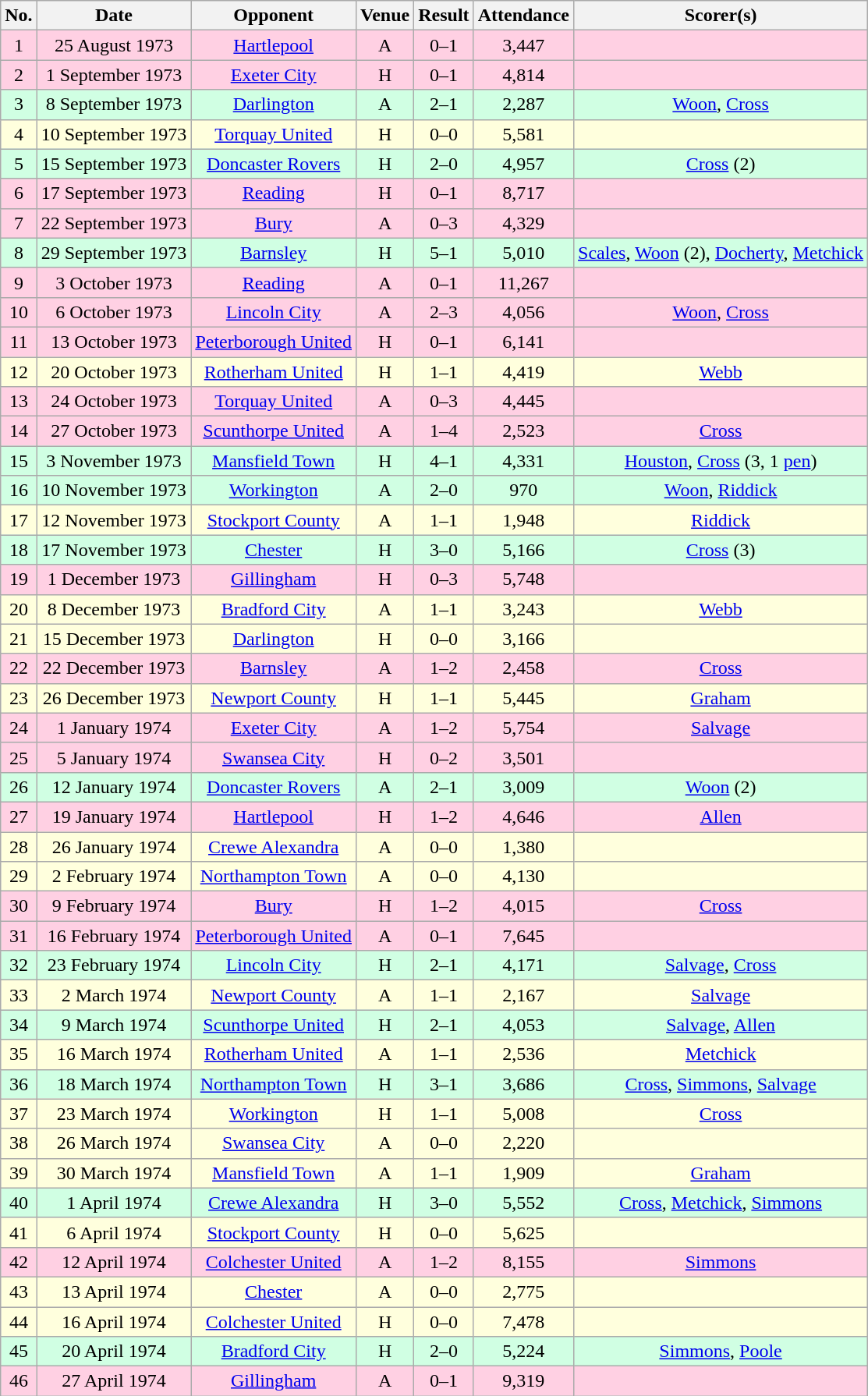<table class="wikitable sortable" style="text-align:center;">
<tr>
<th>No.</th>
<th>Date</th>
<th>Opponent</th>
<th>Venue</th>
<th>Result</th>
<th>Attendance</th>
<th>Scorer(s)</th>
</tr>
<tr style="background:#ffd0e3;">
<td>1</td>
<td>25 August 1973</td>
<td><a href='#'>Hartlepool</a></td>
<td>A</td>
<td>0–1</td>
<td>3,447</td>
<td></td>
</tr>
<tr style="background:#ffd0e3;">
<td>2</td>
<td>1 September 1973</td>
<td><a href='#'>Exeter City</a></td>
<td>H</td>
<td>0–1</td>
<td>4,814</td>
<td></td>
</tr>
<tr style="background:#d0ffe3;">
<td>3</td>
<td>8 September 1973</td>
<td><a href='#'>Darlington</a></td>
<td>A</td>
<td>2–1</td>
<td>2,287</td>
<td><a href='#'>Woon</a>, <a href='#'>Cross</a></td>
</tr>
<tr style="background:#ffd;">
<td>4</td>
<td>10 September 1973</td>
<td><a href='#'>Torquay United</a></td>
<td>H</td>
<td>0–0</td>
<td>5,581</td>
<td></td>
</tr>
<tr style="background:#d0ffe3;">
<td>5</td>
<td>15 September 1973</td>
<td><a href='#'>Doncaster Rovers</a></td>
<td>H</td>
<td>2–0</td>
<td>4,957</td>
<td><a href='#'>Cross</a> (2)</td>
</tr>
<tr style="background:#ffd0e3;">
<td>6</td>
<td>17 September 1973</td>
<td><a href='#'>Reading</a></td>
<td>H</td>
<td>0–1</td>
<td>8,717</td>
<td></td>
</tr>
<tr style="background:#ffd0e3;">
<td>7</td>
<td>22 September 1973</td>
<td><a href='#'>Bury</a></td>
<td>A</td>
<td>0–3</td>
<td>4,329</td>
<td></td>
</tr>
<tr style="background:#d0ffe3;">
<td>8</td>
<td>29 September 1973</td>
<td><a href='#'>Barnsley</a></td>
<td>H</td>
<td>5–1</td>
<td>5,010</td>
<td><a href='#'>Scales</a>, <a href='#'>Woon</a> (2), <a href='#'>Docherty</a>, <a href='#'>Metchick</a></td>
</tr>
<tr style="background:#ffd0e3;">
<td>9</td>
<td>3 October 1973</td>
<td><a href='#'>Reading</a></td>
<td>A</td>
<td>0–1</td>
<td>11,267</td>
<td></td>
</tr>
<tr style="background:#ffd0e3;">
<td>10</td>
<td>6 October 1973</td>
<td><a href='#'>Lincoln City</a></td>
<td>A</td>
<td>2–3</td>
<td>4,056</td>
<td><a href='#'>Woon</a>, <a href='#'>Cross</a></td>
</tr>
<tr style="background:#ffd0e3;">
<td>11</td>
<td>13 October 1973</td>
<td><a href='#'>Peterborough United</a></td>
<td>H</td>
<td>0–1</td>
<td>6,141</td>
<td></td>
</tr>
<tr style="background:#ffd;">
<td>12</td>
<td>20 October 1973</td>
<td><a href='#'>Rotherham United</a></td>
<td>H</td>
<td>1–1</td>
<td>4,419</td>
<td><a href='#'>Webb</a></td>
</tr>
<tr style="background:#ffd0e3;">
<td>13</td>
<td>24 October 1973</td>
<td><a href='#'>Torquay United</a></td>
<td>A</td>
<td>0–3</td>
<td>4,445</td>
<td></td>
</tr>
<tr style="background:#ffd0e3;">
<td>14</td>
<td>27 October 1973</td>
<td><a href='#'>Scunthorpe United</a></td>
<td>A</td>
<td>1–4</td>
<td>2,523</td>
<td><a href='#'>Cross</a></td>
</tr>
<tr style="background:#d0ffe3;">
<td>15</td>
<td>3 November 1973</td>
<td><a href='#'>Mansfield Town</a></td>
<td>H</td>
<td>4–1</td>
<td>4,331</td>
<td><a href='#'>Houston</a>, <a href='#'>Cross</a> (3, 1 <a href='#'>pen</a>)</td>
</tr>
<tr style="background:#d0ffe3;">
<td>16</td>
<td>10 November 1973</td>
<td><a href='#'>Workington</a></td>
<td>A</td>
<td>2–0</td>
<td>970</td>
<td><a href='#'>Woon</a>, <a href='#'>Riddick</a></td>
</tr>
<tr style="background:#ffd;">
<td>17</td>
<td>12 November 1973</td>
<td><a href='#'>Stockport County</a></td>
<td>A</td>
<td>1–1</td>
<td>1,948</td>
<td><a href='#'>Riddick</a></td>
</tr>
<tr style="background:#d0ffe3;">
<td>18</td>
<td>17 November 1973</td>
<td><a href='#'>Chester</a></td>
<td>H</td>
<td>3–0</td>
<td>5,166</td>
<td><a href='#'>Cross</a> (3)</td>
</tr>
<tr style="background:#ffd0e3;">
<td>19</td>
<td>1 December 1973</td>
<td><a href='#'>Gillingham</a></td>
<td>H</td>
<td>0–3</td>
<td>5,748</td>
<td></td>
</tr>
<tr style="background:#ffd;">
<td>20</td>
<td>8 December 1973</td>
<td><a href='#'>Bradford City</a></td>
<td>A</td>
<td>1–1</td>
<td>3,243</td>
<td><a href='#'>Webb</a></td>
</tr>
<tr style="background:#ffd;">
<td>21</td>
<td>15 December 1973</td>
<td><a href='#'>Darlington</a></td>
<td>H</td>
<td>0–0</td>
<td>3,166</td>
<td></td>
</tr>
<tr style="background:#ffd0e3;">
<td>22</td>
<td>22 December 1973</td>
<td><a href='#'>Barnsley</a></td>
<td>A</td>
<td>1–2</td>
<td>2,458</td>
<td><a href='#'>Cross</a></td>
</tr>
<tr style="background:#ffd;">
<td>23</td>
<td>26 December 1973</td>
<td><a href='#'>Newport County</a></td>
<td>H</td>
<td>1–1</td>
<td>5,445</td>
<td><a href='#'>Graham</a></td>
</tr>
<tr style="background:#ffd0e3;">
<td>24</td>
<td>1 January 1974</td>
<td><a href='#'>Exeter City</a></td>
<td>A</td>
<td>1–2</td>
<td>5,754</td>
<td><a href='#'>Salvage</a></td>
</tr>
<tr style="background:#ffd0e3;">
<td>25</td>
<td>5 January 1974</td>
<td><a href='#'>Swansea City</a></td>
<td>H</td>
<td>0–2</td>
<td>3,501</td>
<td></td>
</tr>
<tr style="background:#d0ffe3;">
<td>26</td>
<td>12 January 1974</td>
<td><a href='#'>Doncaster Rovers</a></td>
<td>A</td>
<td>2–1</td>
<td>3,009</td>
<td><a href='#'>Woon</a> (2)</td>
</tr>
<tr style="background:#ffd0e3;">
<td>27</td>
<td>19 January 1974</td>
<td><a href='#'>Hartlepool</a></td>
<td>H</td>
<td>1–2</td>
<td>4,646</td>
<td><a href='#'>Allen</a></td>
</tr>
<tr style="background:#ffd;">
<td>28</td>
<td>26 January 1974</td>
<td><a href='#'>Crewe Alexandra</a></td>
<td>A</td>
<td>0–0</td>
<td>1,380</td>
<td></td>
</tr>
<tr style="background:#ffd;">
<td>29</td>
<td>2 February 1974</td>
<td><a href='#'>Northampton Town</a></td>
<td>A</td>
<td>0–0</td>
<td>4,130</td>
<td></td>
</tr>
<tr style="background:#ffd0e3;">
<td>30</td>
<td>9 February 1974</td>
<td><a href='#'>Bury</a></td>
<td>H</td>
<td>1–2</td>
<td>4,015</td>
<td><a href='#'>Cross</a></td>
</tr>
<tr style="background:#ffd0e3;">
<td>31</td>
<td>16 February 1974</td>
<td><a href='#'>Peterborough United</a></td>
<td>A</td>
<td>0–1</td>
<td>7,645</td>
<td></td>
</tr>
<tr style="background:#d0ffe3;">
<td>32</td>
<td>23 February 1974</td>
<td><a href='#'>Lincoln City</a></td>
<td>H</td>
<td>2–1</td>
<td>4,171</td>
<td><a href='#'>Salvage</a>, <a href='#'>Cross</a></td>
</tr>
<tr style="background:#ffd;">
<td>33</td>
<td>2 March 1974</td>
<td><a href='#'>Newport County</a></td>
<td>A</td>
<td>1–1</td>
<td>2,167</td>
<td><a href='#'>Salvage</a></td>
</tr>
<tr style="background:#d0ffe3;">
<td>34</td>
<td>9 March 1974</td>
<td><a href='#'>Scunthorpe United</a></td>
<td>H</td>
<td>2–1</td>
<td>4,053</td>
<td><a href='#'>Salvage</a>, <a href='#'>Allen</a></td>
</tr>
<tr style="background:#ffd;">
<td>35</td>
<td>16 March 1974</td>
<td><a href='#'>Rotherham United</a></td>
<td>A</td>
<td>1–1</td>
<td>2,536</td>
<td><a href='#'>Metchick</a></td>
</tr>
<tr style="background:#d0ffe3;">
<td>36</td>
<td>18 March 1974</td>
<td><a href='#'>Northampton Town</a></td>
<td>H</td>
<td>3–1</td>
<td>3,686</td>
<td><a href='#'>Cross</a>, <a href='#'>Simmons</a>, <a href='#'>Salvage</a></td>
</tr>
<tr style="background:#ffd;">
<td>37</td>
<td>23 March 1974</td>
<td><a href='#'>Workington</a></td>
<td>H</td>
<td>1–1</td>
<td>5,008</td>
<td><a href='#'>Cross</a></td>
</tr>
<tr style="background:#ffd;">
<td>38</td>
<td>26 March 1974</td>
<td><a href='#'>Swansea City</a></td>
<td>A</td>
<td>0–0</td>
<td>2,220</td>
<td></td>
</tr>
<tr style="background:#ffd;">
<td>39</td>
<td>30 March 1974</td>
<td><a href='#'>Mansfield Town</a></td>
<td>A</td>
<td>1–1</td>
<td>1,909</td>
<td><a href='#'>Graham</a></td>
</tr>
<tr style="background:#d0ffe3;">
<td>40</td>
<td>1 April 1974</td>
<td><a href='#'>Crewe Alexandra</a></td>
<td>H</td>
<td>3–0</td>
<td>5,552</td>
<td><a href='#'>Cross</a>, <a href='#'>Metchick</a>, <a href='#'>Simmons</a></td>
</tr>
<tr style="background:#ffd;">
<td>41</td>
<td>6 April 1974</td>
<td><a href='#'>Stockport County</a></td>
<td>H</td>
<td>0–0</td>
<td>5,625</td>
<td></td>
</tr>
<tr style="background:#ffd0e3;">
<td>42</td>
<td>12 April 1974</td>
<td><a href='#'>Colchester United</a></td>
<td>A</td>
<td>1–2</td>
<td>8,155</td>
<td><a href='#'>Simmons</a></td>
</tr>
<tr style="background:#ffd;">
<td>43</td>
<td>13 April 1974</td>
<td><a href='#'>Chester</a></td>
<td>A</td>
<td>0–0</td>
<td>2,775</td>
<td></td>
</tr>
<tr style="background:#ffd;">
<td>44</td>
<td>16 April 1974</td>
<td><a href='#'>Colchester United</a></td>
<td>H</td>
<td>0–0</td>
<td>7,478</td>
<td></td>
</tr>
<tr style="background:#d0ffe3;">
<td>45</td>
<td>20 April 1974</td>
<td><a href='#'>Bradford City</a></td>
<td>H</td>
<td>2–0</td>
<td>5,224</td>
<td><a href='#'>Simmons</a>, <a href='#'>Poole</a></td>
</tr>
<tr style="background:#ffd0e3;">
<td>46</td>
<td>27 April 1974</td>
<td><a href='#'>Gillingham</a></td>
<td>A</td>
<td>0–1</td>
<td>9,319</td>
<td></td>
</tr>
</table>
